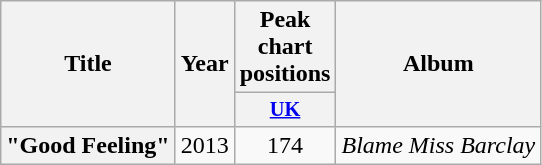<table class="wikitable plainrowheaders" style="text-align:center;">
<tr>
<th scope="col" rowspan="2">Title</th>
<th scope="col" rowspan="2">Year</th>
<th scope="col" colspan="1">Peak chart positions</th>
<th scope="col" rowspan="2">Album</th>
</tr>
<tr>
<th scope="col" style="width:3em;font-size:85%;"><a href='#'>UK</a><br></th>
</tr>
<tr>
<th scope="row">"Good Feeling"</th>
<td>2013</td>
<td>174</td>
<td><em>Blame Miss Barclay</em></td>
</tr>
</table>
